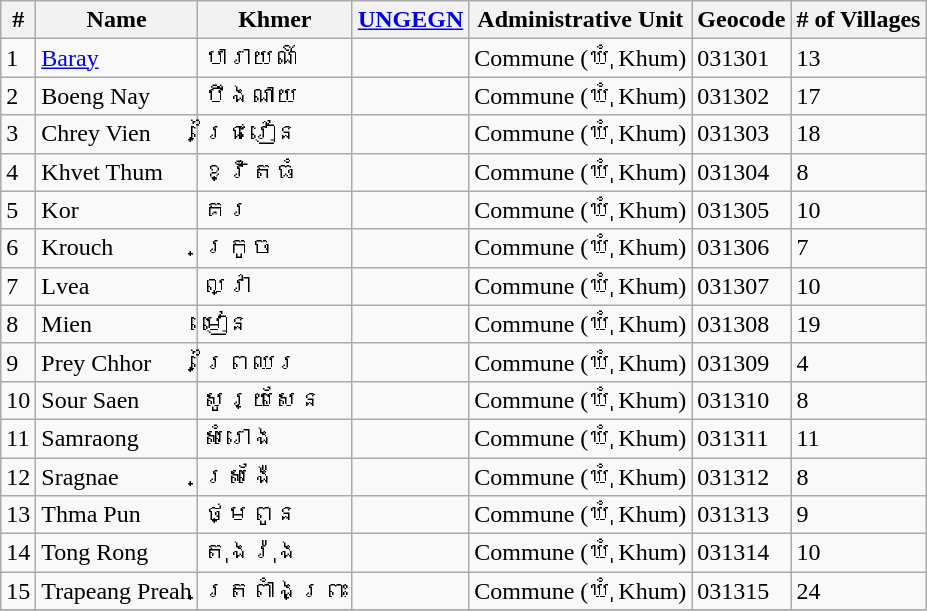<table class="wikitable sortable">
<tr>
<th>#</th>
<th>Name</th>
<th>Khmer</th>
<th><a href='#'>UNGEGN</a></th>
<th>Administrative Unit</th>
<th>Geocode</th>
<th># of Villages</th>
</tr>
<tr>
<td>1</td>
<td><a href='#'>Baray</a></td>
<td>បារាយណ៍</td>
<td></td>
<td>Commune (ឃុំ Khum)</td>
<td>031301</td>
<td>13</td>
</tr>
<tr>
<td>2</td>
<td>Boeng Nay</td>
<td>បឹងណាយ</td>
<td></td>
<td>Commune (ឃុំ Khum)</td>
<td>031302</td>
<td>17</td>
</tr>
<tr>
<td>3</td>
<td>Chrey Vien</td>
<td>ជ្រៃវៀន</td>
<td></td>
<td>Commune (ឃុំ Khum)</td>
<td>031303</td>
<td>18</td>
</tr>
<tr>
<td>4</td>
<td>Khvet Thum</td>
<td>ខ្វិតធំ</td>
<td></td>
<td>Commune (ឃុំ Khum)</td>
<td>031304</td>
<td>8</td>
</tr>
<tr>
<td>5</td>
<td>Kor</td>
<td>គរ</td>
<td></td>
<td>Commune (ឃុំ Khum)</td>
<td>031305</td>
<td>10</td>
</tr>
<tr>
<td>6</td>
<td>Krouch</td>
<td>ក្រូច</td>
<td></td>
<td>Commune (ឃុំ Khum)</td>
<td>031306</td>
<td>7</td>
</tr>
<tr>
<td>7</td>
<td>Lvea</td>
<td>ល្វា</td>
<td></td>
<td>Commune (ឃុំ Khum)</td>
<td>031307</td>
<td>10</td>
</tr>
<tr>
<td>8</td>
<td>Mien</td>
<td>មៀន</td>
<td></td>
<td>Commune (ឃុំ Khum)</td>
<td>031308</td>
<td>19</td>
</tr>
<tr>
<td>9</td>
<td>Prey Chhor</td>
<td>ព្រៃឈរ</td>
<td></td>
<td>Commune (ឃុំ Khum)</td>
<td>031309</td>
<td>4</td>
</tr>
<tr>
<td>10</td>
<td>Sour Saen</td>
<td>សូរ្យសែន</td>
<td></td>
<td>Commune (ឃុំ Khum)</td>
<td>031310</td>
<td>8</td>
</tr>
<tr>
<td>11</td>
<td>Samraong</td>
<td>សំរោង</td>
<td></td>
<td>Commune (ឃុំ Khum)</td>
<td>031311</td>
<td>11</td>
</tr>
<tr>
<td>12</td>
<td>Sragnae</td>
<td>ស្រង៉ែ</td>
<td></td>
<td>Commune (ឃុំ Khum)</td>
<td>031312</td>
<td>8</td>
</tr>
<tr>
<td>13</td>
<td>Thma Pun</td>
<td>ថ្មពូន</td>
<td></td>
<td>Commune (ឃុំ Khum)</td>
<td>031313</td>
<td>9</td>
</tr>
<tr>
<td>14</td>
<td>Tong Rong</td>
<td>តុងរ៉ុង</td>
<td></td>
<td>Commune (ឃុំ Khum)</td>
<td>031314</td>
<td>10</td>
</tr>
<tr>
<td>15</td>
<td>Trapeang Preah</td>
<td>ត្រពាំងព្រះ</td>
<td></td>
<td>Commune (ឃុំ Khum)</td>
<td>031315</td>
<td>24</td>
</tr>
<tr>
</tr>
</table>
